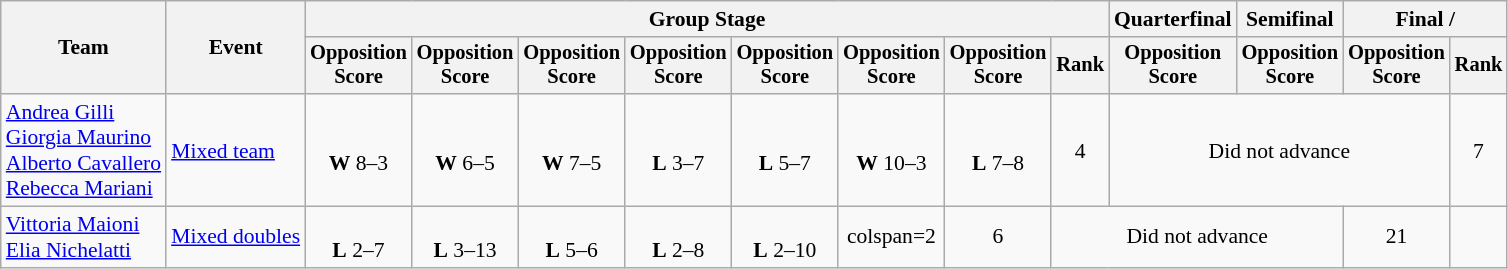<table class="wikitable" style="font-size:90%">
<tr>
<th rowspan=2>Team</th>
<th rowspan=2>Event</th>
<th colspan=8>Group Stage</th>
<th>Quarterfinal</th>
<th>Semifinal</th>
<th colspan=2>Final / </th>
</tr>
<tr style="font-size:95%">
<th>Opposition <br> Score</th>
<th>Opposition <br> Score</th>
<th>Opposition <br> Score</th>
<th>Opposition <br> Score</th>
<th>Opposition <br> Score</th>
<th>Opposition <br> Score</th>
<th>Opposition <br> Score</th>
<th>Rank</th>
<th>Opposition <br> Score</th>
<th>Opposition <br> Score</th>
<th>Opposition <br> Score</th>
<th>Rank</th>
</tr>
<tr align=center>
<td align=left><a href='#'>Andrea Gilli</a><br><a href='#'>Giorgia Maurino</a><br><a href='#'>Alberto Cavallero</a><br><a href='#'>Rebecca Mariani</a></td>
<td align=left><a href='#'>Mixed team</a></td>
<td><br><strong>W</strong> 8–3</td>
<td><br><strong>W</strong> 6–5</td>
<td><br><strong>W</strong> 7–5</td>
<td><br><strong>L</strong> 3–7</td>
<td><br><strong>L</strong> 5–7</td>
<td><br><strong>W</strong> 10–3</td>
<td><br><strong>L</strong> 7–8</td>
<td>4</td>
<td colspan=3>Did not advance</td>
<td>7</td>
</tr>
<tr align=center>
<td align=left><a href='#'>Vittoria Maioni</a><br><a href='#'>Elia Nichelatti</a></td>
<td align=left><a href='#'>Mixed doubles</a></td>
<td><br><strong>L</strong> 2–7</td>
<td><br><strong>L</strong> 3–13</td>
<td><br><strong>L</strong> 5–6</td>
<td><br><strong>L</strong> 2–8</td>
<td><br><strong>L</strong> 2–10</td>
<td>colspan=2</td>
<td>6</td>
<td colspan=3>Did not advance</td>
<td>21</td>
</tr>
</table>
